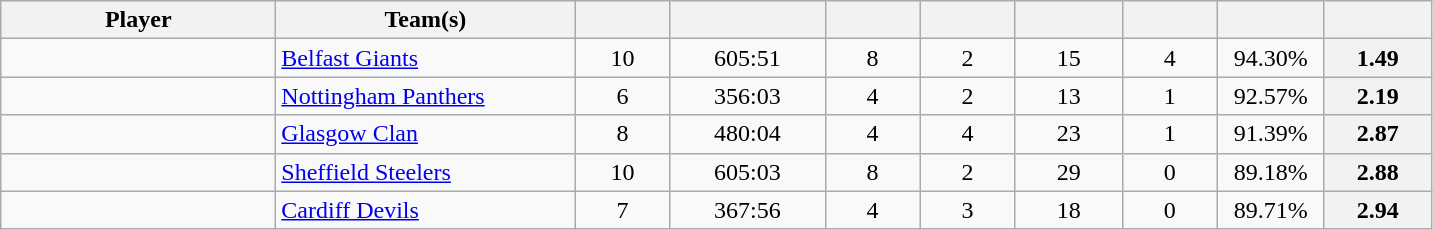<table class="wikitable sortable" style="text-align: center">
<tr>
<th style="width: 11em;">Player</th>
<th style="width: 12em;">Team(s)</th>
<th style="width: 3.5em;"></th>
<th style="width: 6em;"></th>
<th style="width: 3.5em;"></th>
<th style="width: 3.5em;"></th>
<th style="width: 4em;"></th>
<th style="width: 3.5em;"></th>
<th style="width: 4em;"></th>
<th style="width: 4em;"></th>
</tr>
<tr>
<td style="text-align:left;"></td>
<td style="text-align:left;"><a href='#'>Belfast Giants</a></td>
<td>10</td>
<td>605:51</td>
<td>8</td>
<td>2</td>
<td>15</td>
<td>4</td>
<td>94.30%</td>
<th>1.49</th>
</tr>
<tr>
<td style="text-align:left;"></td>
<td style="text-align:left;"><a href='#'>Nottingham Panthers</a></td>
<td>6</td>
<td>356:03</td>
<td>4</td>
<td>2</td>
<td>13</td>
<td>1</td>
<td>92.57%</td>
<th>2.19</th>
</tr>
<tr>
<td style="text-align:left;"></td>
<td style="text-align:left;"><a href='#'>Glasgow Clan</a></td>
<td>8</td>
<td>480:04</td>
<td>4</td>
<td>4</td>
<td>23</td>
<td>1</td>
<td>91.39%</td>
<th>2.87</th>
</tr>
<tr>
<td style="text-align:left;"></td>
<td style="text-align:left;"><a href='#'>Sheffield Steelers</a></td>
<td>10</td>
<td>605:03</td>
<td>8</td>
<td>2</td>
<td>29</td>
<td>0</td>
<td>89.18%</td>
<th>2.88</th>
</tr>
<tr>
<td style="text-align:left;"></td>
<td style="text-align:left;"><a href='#'>Cardiff Devils</a></td>
<td>7</td>
<td>367:56</td>
<td>4</td>
<td>3</td>
<td>18</td>
<td>0</td>
<td>89.71%</td>
<th>2.94</th>
</tr>
</table>
